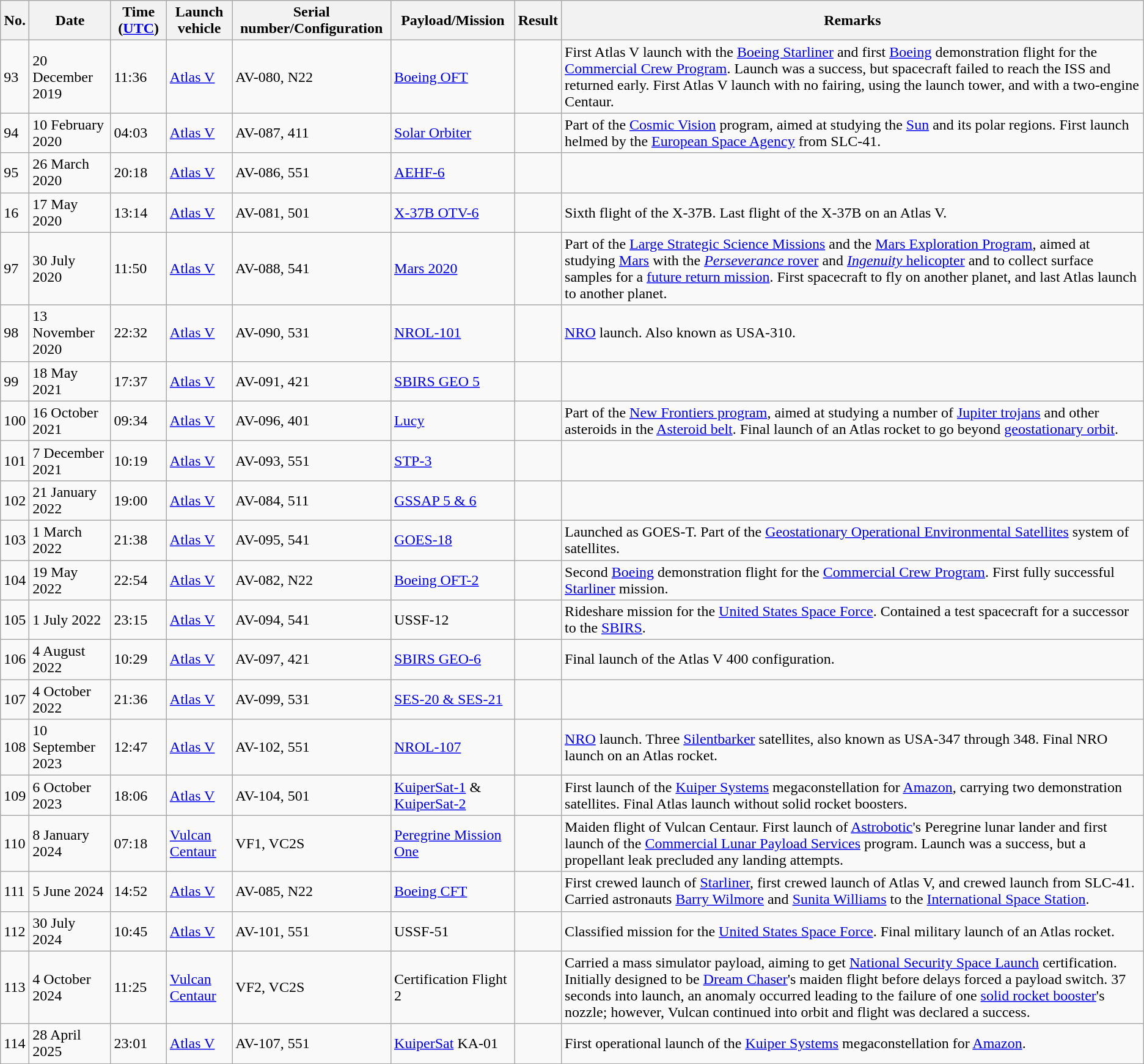<table class="wikitable mw-collapsible">
<tr>
<th>No.</th>
<th>Date</th>
<th>Time (<a href='#'>UTC</a>)</th>
<th>Launch vehicle</th>
<th>Serial number/Configuration</th>
<th>Payload/Mission</th>
<th>Result</th>
<th>Remarks</th>
</tr>
<tr>
<td>93</td>
<td>20 December 2019</td>
<td>11:36</td>
<td><a href='#'>Atlas V</a></td>
<td>AV-080, N22</td>
<td><a href='#'>Boeing OFT</a></td>
<td></td>
<td>First Atlas V launch with the <a href='#'>Boeing Starliner</a> and first <a href='#'>Boeing</a> demonstration flight for the <a href='#'>Commercial Crew Program</a>. Launch was a success, but spacecraft failed to reach the ISS and returned early. First Atlas V launch with no fairing, using the launch tower, and with a two-engine Centaur.</td>
</tr>
<tr>
<td>94</td>
<td>10 February 2020</td>
<td>04:03</td>
<td><a href='#'>Atlas V</a></td>
<td>AV-087, 411</td>
<td><a href='#'>Solar Orbiter</a></td>
<td></td>
<td>Part of the <a href='#'>Cosmic Vision</a> program, aimed at studying the <a href='#'>Sun</a> and its polar regions. First launch helmed by the <a href='#'>European Space Agency</a> from SLC-41.</td>
</tr>
<tr>
<td>95</td>
<td>26 March 2020</td>
<td>20:18</td>
<td><a href='#'>Atlas V</a></td>
<td>AV-086, 551</td>
<td><a href='#'>AEHF-6</a></td>
<td></td>
<td></td>
</tr>
<tr>
<td>16</td>
<td>17 May 2020</td>
<td>13:14</td>
<td><a href='#'>Atlas V</a></td>
<td>AV-081, 501</td>
<td><a href='#'>X-37B OTV-6</a></td>
<td></td>
<td>Sixth flight of the X-37B. Last flight of the X-37B on an Atlas V.</td>
</tr>
<tr>
<td>97</td>
<td>30 July 2020</td>
<td>11:50</td>
<td><a href='#'>Atlas V</a></td>
<td>AV-088, 541</td>
<td><a href='#'>Mars 2020</a></td>
<td></td>
<td>Part of the <a href='#'>Large Strategic Science Missions</a> and the <a href='#'>Mars Exploration Program</a>, aimed at studying <a href='#'>Mars</a> with the <a href='#'><em>Perseverance</em> rover</a> and <a href='#'><em>Ingenuity</em> helicopter</a> and to collect surface samples for a <a href='#'>future return mission</a>. First spacecraft to fly on another planet, and last Atlas launch to another planet.</td>
</tr>
<tr>
<td>98</td>
<td>13 November 2020</td>
<td>22:32</td>
<td><a href='#'>Atlas V</a></td>
<td>AV-090, 531</td>
<td><a href='#'>NROL-101</a></td>
<td></td>
<td><a href='#'>NRO</a> launch. Also known as USA-310.</td>
</tr>
<tr>
<td>99</td>
<td>18 May 2021</td>
<td>17:37</td>
<td><a href='#'>Atlas V</a></td>
<td>AV-091, 421</td>
<td><a href='#'>SBIRS GEO 5</a></td>
<td></td>
<td></td>
</tr>
<tr>
<td>100</td>
<td>16 October 2021</td>
<td>09:34</td>
<td><a href='#'>Atlas V</a></td>
<td>AV-096, 401</td>
<td><a href='#'>Lucy</a></td>
<td></td>
<td>Part of the <a href='#'>New Frontiers program</a>, aimed at studying a number of <a href='#'>Jupiter trojans</a> and other asteroids in the <a href='#'>Asteroid belt</a>. Final launch of an Atlas rocket to go beyond <a href='#'>geostationary orbit</a>.</td>
</tr>
<tr>
<td>101</td>
<td>7 December 2021</td>
<td>10:19</td>
<td><a href='#'>Atlas V</a></td>
<td>AV-093, 551</td>
<td><a href='#'>STP-3</a></td>
<td></td>
<td></td>
</tr>
<tr>
<td>102</td>
<td>21 January 2022</td>
<td>19:00</td>
<td><a href='#'>Atlas V</a></td>
<td>AV-084, 511</td>
<td><a href='#'>GSSAP 5 & 6</a></td>
<td></td>
<td></td>
</tr>
<tr>
<td>103</td>
<td>1 March 2022</td>
<td>21:38</td>
<td><a href='#'>Atlas V</a></td>
<td>AV-095, 541</td>
<td><a href='#'>GOES-18</a></td>
<td></td>
<td>Launched as GOES-T. Part of the <a href='#'>Geostationary Operational Environmental Satellites</a> system of satellites.</td>
</tr>
<tr>
<td>104</td>
<td>19 May 2022</td>
<td>22:54</td>
<td><a href='#'>Atlas V</a></td>
<td>AV-082, N22</td>
<td><a href='#'>Boeing OFT-2</a></td>
<td></td>
<td>Second <a href='#'>Boeing</a> demonstration flight for the <a href='#'>Commercial Crew Program</a>. First fully successful <a href='#'>Starliner</a> mission.</td>
</tr>
<tr>
<td>105</td>
<td>1 July 2022</td>
<td>23:15</td>
<td><a href='#'>Atlas V</a></td>
<td>AV-094, 541</td>
<td>USSF-12</td>
<td></td>
<td>Rideshare mission for the <a href='#'>United States Space Force</a>. Contained a test spacecraft for a successor to the <a href='#'>SBIRS</a>.</td>
</tr>
<tr>
<td>106</td>
<td>4 August 2022</td>
<td>10:29</td>
<td><a href='#'>Atlas V</a></td>
<td>AV-097, 421</td>
<td><a href='#'>SBIRS GEO-6</a></td>
<td></td>
<td>Final launch of the Atlas V 400 configuration.</td>
</tr>
<tr>
<td>107</td>
<td>4 October 2022</td>
<td>21:36</td>
<td><a href='#'>Atlas V</a></td>
<td>AV-099, 531</td>
<td><a href='#'>SES-20 & SES-21</a></td>
<td></td>
<td></td>
</tr>
<tr>
<td>108</td>
<td>10 September 2023</td>
<td>12:47</td>
<td><a href='#'>Atlas V</a></td>
<td>AV-102, 551</td>
<td><a href='#'>NROL-107</a></td>
<td></td>
<td><a href='#'>NRO</a> launch. Three <a href='#'>Silentbarker</a> satellites, also known as USA-347 through 348. Final NRO launch on an Atlas rocket.</td>
</tr>
<tr>
<td>109</td>
<td>6 October 2023</td>
<td>18:06</td>
<td><a href='#'>Atlas V</a></td>
<td>AV-104, 501</td>
<td><a href='#'>KuiperSat-1</a> & <a href='#'>KuiperSat-2</a></td>
<td></td>
<td>First launch of the <a href='#'>Kuiper Systems</a> megaconstellation for <a href='#'>Amazon</a>, carrying two demonstration satellites. Final Atlas launch without solid rocket boosters.</td>
</tr>
<tr>
<td>110</td>
<td>8 January 2024</td>
<td>07:18</td>
<td><a href='#'>Vulcan Centaur</a></td>
<td>VF1, VC2S</td>
<td><a href='#'>Peregrine Mission One</a></td>
<td></td>
<td>Maiden flight of Vulcan Centaur. First launch of <a href='#'>Astrobotic</a>'s Peregrine lunar lander and first launch of the <a href='#'>Commercial Lunar Payload Services</a> program. Launch was a success, but a propellant leak precluded any landing attempts.</td>
</tr>
<tr>
<td>111</td>
<td>5 June 2024</td>
<td>14:52</td>
<td><a href='#'>Atlas V</a></td>
<td>AV-085, N22</td>
<td><a href='#'>Boeing CFT</a></td>
<td></td>
<td>First crewed launch of <a href='#'>Starliner</a>, first crewed launch of Atlas V, and crewed launch from SLC-41. Carried astronauts <a href='#'>Barry Wilmore</a> and <a href='#'>Sunita Williams</a> to the <a href='#'>International Space Station</a>.</td>
</tr>
<tr>
<td>112</td>
<td>30 July 2024</td>
<td>10:45</td>
<td><a href='#'>Atlas V</a></td>
<td>AV-101, 551</td>
<td>USSF-51</td>
<td></td>
<td>Classified mission for the <a href='#'>United States Space Force</a>. Final military launch of an Atlas rocket.</td>
</tr>
<tr>
<td>113</td>
<td>4 October 2024</td>
<td>11:25</td>
<td><a href='#'>Vulcan Centaur</a></td>
<td>VF2, VC2S</td>
<td>Certification Flight 2</td>
<td></td>
<td>Carried a mass simulator payload, aiming to get <a href='#'>National Security Space Launch</a> certification. Initially designed to be <a href='#'>Dream Chaser</a>'s maiden flight before delays forced a payload switch. 37 seconds into launch, an anomaly occurred leading to the failure of one <a href='#'>solid rocket booster</a>'s nozzle; however, Vulcan continued into orbit and flight was declared a success.</td>
</tr>
<tr>
<td>114</td>
<td>28 April 2025</td>
<td>23:01</td>
<td><a href='#'>Atlas V</a></td>
<td>AV-107, 551</td>
<td><a href='#'>KuiperSat</a> KA-01</td>
<td></td>
<td>First operational launch of the <a href='#'>Kuiper Systems</a> megaconstellation for <a href='#'>Amazon</a>.</td>
</tr>
</table>
